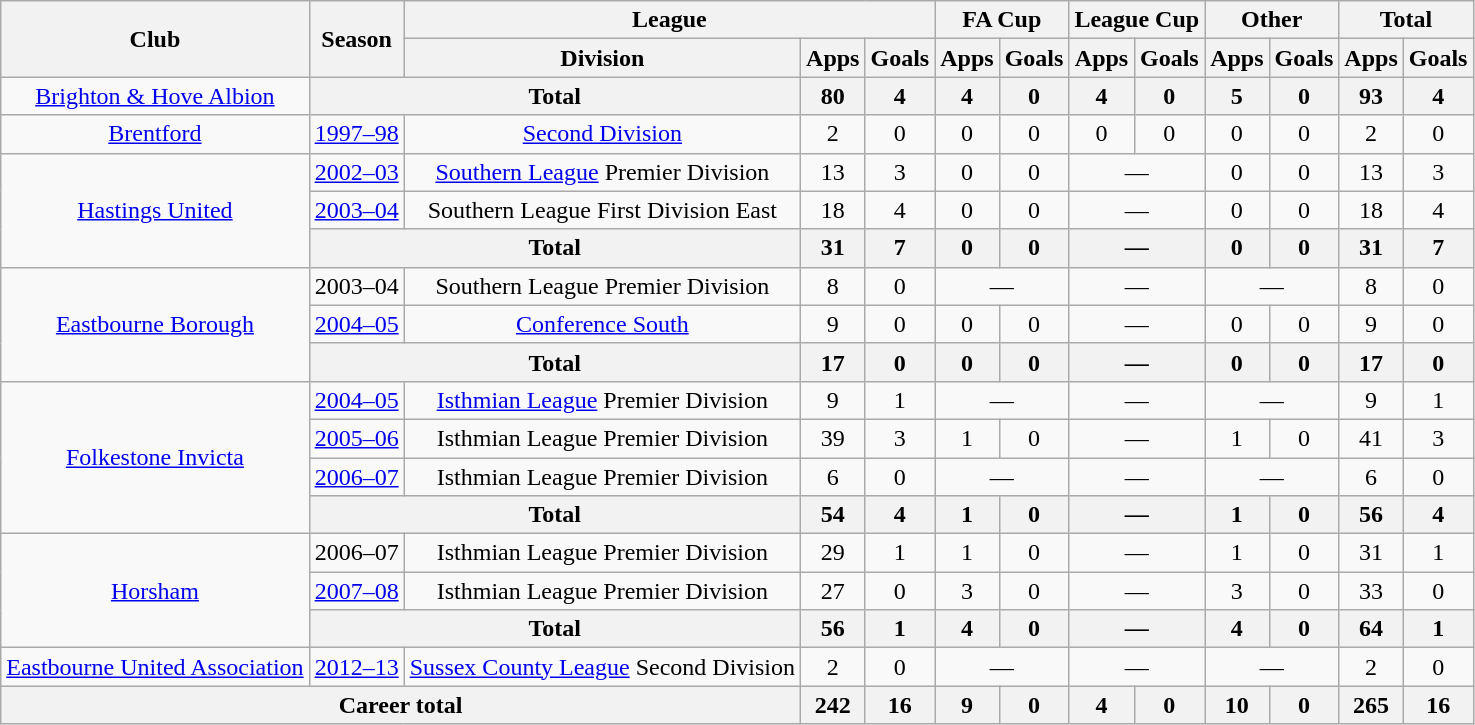<table class="wikitable" style="text-align: center;">
<tr>
<th rowspan="2">Club</th>
<th rowspan="2">Season</th>
<th colspan="3">League</th>
<th colspan="2">FA Cup</th>
<th colspan="2">League Cup</th>
<th colspan="2">Other</th>
<th colspan="2">Total</th>
</tr>
<tr>
<th>Division</th>
<th>Apps</th>
<th>Goals</th>
<th>Apps</th>
<th>Goals</th>
<th>Apps</th>
<th>Goals</th>
<th>Apps</th>
<th>Goals</th>
<th>Apps</th>
<th>Goals</th>
</tr>
<tr>
<td><a href='#'>Brighton & Hove Albion</a></td>
<th colspan="2">Total</th>
<th>80</th>
<th>4</th>
<th>4</th>
<th>0</th>
<th>4</th>
<th>0</th>
<th>5</th>
<th>0</th>
<th>93</th>
<th>4</th>
</tr>
<tr>
<td><a href='#'>Brentford</a></td>
<td><a href='#'>1997–98</a></td>
<td><a href='#'>Second Division</a></td>
<td>2</td>
<td>0</td>
<td>0</td>
<td>0</td>
<td>0</td>
<td>0</td>
<td>0</td>
<td>0</td>
<td>2</td>
<td>0</td>
</tr>
<tr>
<td rowspan="3"><a href='#'>Hastings United</a></td>
<td><a href='#'>2002–03</a></td>
<td><a href='#'>Southern League</a> Premier Division</td>
<td>13</td>
<td>3</td>
<td>0</td>
<td>0</td>
<td colspan="2">—</td>
<td>0</td>
<td>0</td>
<td>13</td>
<td>3</td>
</tr>
<tr>
<td><a href='#'>2003–04</a></td>
<td>Southern League First Division East</td>
<td>18</td>
<td>4</td>
<td>0</td>
<td>0</td>
<td colspan="2">—</td>
<td>0</td>
<td>0</td>
<td>18</td>
<td>4</td>
</tr>
<tr>
<th colspan="2">Total</th>
<th>31</th>
<th>7</th>
<th>0</th>
<th>0</th>
<th colspan="2">—</th>
<th>0</th>
<th>0</th>
<th>31</th>
<th>7</th>
</tr>
<tr>
<td rowspan="3"><a href='#'>Eastbourne Borough</a></td>
<td>2003–04</td>
<td>Southern League Premier Division</td>
<td>8</td>
<td>0</td>
<td colspan="2">—</td>
<td colspan="2">—</td>
<td colspan="2">—</td>
<td>8</td>
<td>0</td>
</tr>
<tr>
<td><a href='#'>2004–05</a></td>
<td><a href='#'>Conference South</a></td>
<td>9</td>
<td>0</td>
<td>0</td>
<td>0</td>
<td colspan="2">—</td>
<td>0</td>
<td>0</td>
<td>9</td>
<td>0</td>
</tr>
<tr>
<th colspan="2">Total</th>
<th>17</th>
<th>0</th>
<th>0</th>
<th>0</th>
<th colspan="2">—</th>
<th>0</th>
<th>0</th>
<th>17</th>
<th>0</th>
</tr>
<tr>
<td rowspan="4"><a href='#'>Folkestone Invicta</a></td>
<td><a href='#'>2004–05</a></td>
<td><a href='#'>Isthmian League</a> Premier Division</td>
<td>9</td>
<td>1</td>
<td colspan="2">—</td>
<td colspan="2">—</td>
<td colspan="2">—</td>
<td>9</td>
<td>1</td>
</tr>
<tr>
<td><a href='#'>2005–06</a></td>
<td>Isthmian League Premier Division</td>
<td>39</td>
<td>3</td>
<td>1</td>
<td>0</td>
<td colspan="2">—</td>
<td>1</td>
<td>0</td>
<td>41</td>
<td>3</td>
</tr>
<tr>
<td><a href='#'>2006–07</a></td>
<td>Isthmian League Premier Division</td>
<td>6</td>
<td>0</td>
<td colspan="2">—</td>
<td colspan="2">—</td>
<td colspan="2">—</td>
<td>6</td>
<td>0</td>
</tr>
<tr>
<th colspan="2">Total</th>
<th>54</th>
<th>4</th>
<th>1</th>
<th>0</th>
<th colspan="2">—</th>
<th>1</th>
<th>0</th>
<th>56</th>
<th>4</th>
</tr>
<tr>
<td rowspan="3"><a href='#'>Horsham</a></td>
<td>2006–07</td>
<td>Isthmian League Premier Division</td>
<td>29</td>
<td>1</td>
<td>1</td>
<td>0</td>
<td colspan="2">—</td>
<td>1</td>
<td>0</td>
<td>31</td>
<td>1</td>
</tr>
<tr>
<td><a href='#'>2007–08</a></td>
<td>Isthmian League Premier Division</td>
<td>27</td>
<td>0</td>
<td>3</td>
<td>0</td>
<td colspan="2">—</td>
<td>3</td>
<td>0</td>
<td>33</td>
<td>0</td>
</tr>
<tr>
<th colspan="2">Total</th>
<th>56</th>
<th>1</th>
<th>4</th>
<th>0</th>
<th colspan="2">—</th>
<th>4</th>
<th>0</th>
<th>64</th>
<th>1</th>
</tr>
<tr>
<td><a href='#'>Eastbourne United Association</a></td>
<td><a href='#'>2012–13</a></td>
<td><a href='#'>Sussex County League</a> Second Division</td>
<td>2</td>
<td>0</td>
<td colspan="2">—</td>
<td colspan="2">—</td>
<td colspan="2">—</td>
<td>2</td>
<td>0</td>
</tr>
<tr>
<th colspan="3">Career total</th>
<th>242</th>
<th>16</th>
<th>9</th>
<th>0</th>
<th>4</th>
<th>0</th>
<th>10</th>
<th>0</th>
<th>265</th>
<th>16</th>
</tr>
</table>
